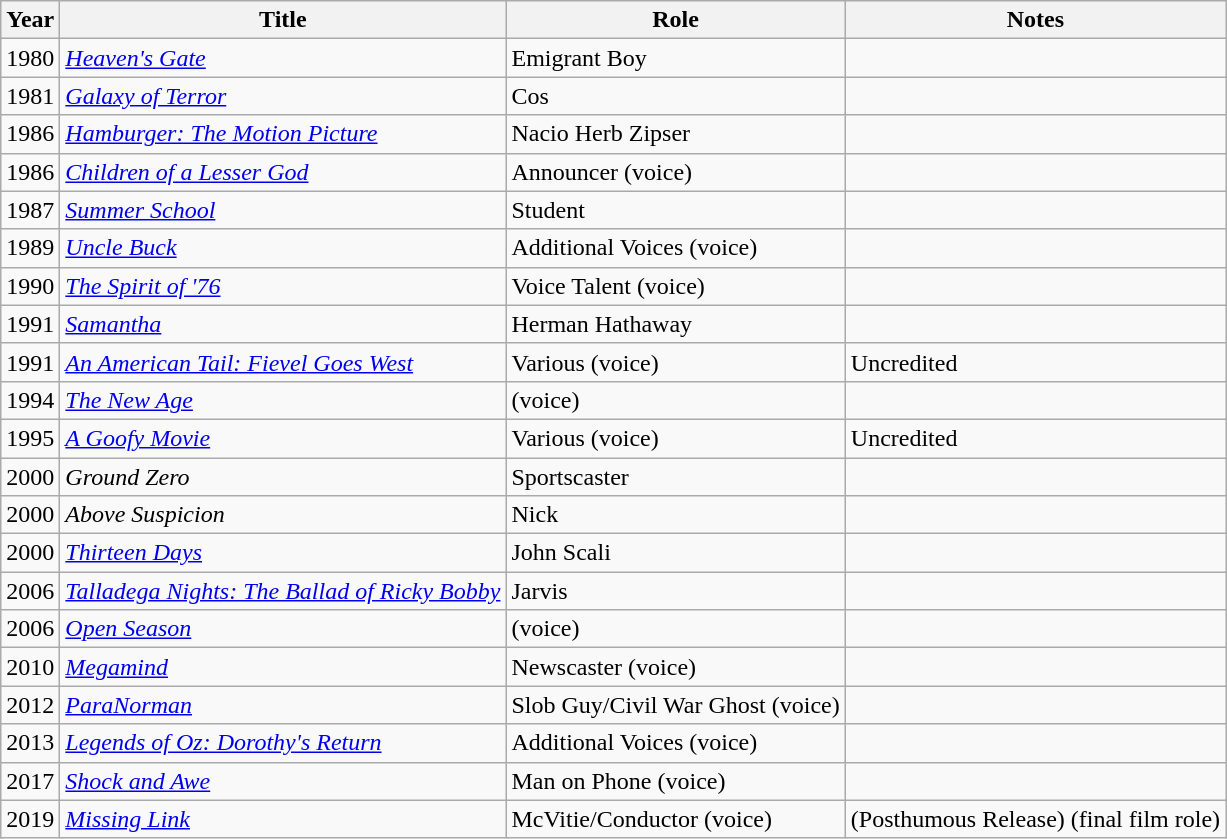<table class="wikitable sortable">
<tr>
<th>Year</th>
<th>Title</th>
<th>Role</th>
<th>Notes</th>
</tr>
<tr>
<td>1980</td>
<td><em><a href='#'>Heaven's Gate</a></em></td>
<td>Emigrant Boy</td>
<td></td>
</tr>
<tr>
<td>1981</td>
<td><em><a href='#'>Galaxy of Terror</a></em></td>
<td>Cos</td>
<td></td>
</tr>
<tr>
<td>1986</td>
<td><em><a href='#'>Hamburger: The Motion Picture</a></em></td>
<td>Nacio Herb Zipser</td>
<td></td>
</tr>
<tr>
<td>1986</td>
<td><em><a href='#'>Children of a Lesser God</a></em></td>
<td>Announcer (voice)</td>
<td></td>
</tr>
<tr>
<td>1987</td>
<td><em><a href='#'>Summer School</a></em></td>
<td>Student</td>
<td></td>
</tr>
<tr>
<td>1989</td>
<td><em><a href='#'>Uncle Buck</a></em></td>
<td>Additional Voices (voice)</td>
<td></td>
</tr>
<tr>
<td>1990</td>
<td><em><a href='#'>The Spirit of '76</a></em></td>
<td>Voice Talent (voice)</td>
<td></td>
</tr>
<tr>
<td>1991</td>
<td><em><a href='#'>Samantha</a></em></td>
<td>Herman Hathaway</td>
<td></td>
</tr>
<tr>
<td>1991</td>
<td><em><a href='#'>An American Tail: Fievel Goes West</a></em></td>
<td>Various (voice)</td>
<td>Uncredited</td>
</tr>
<tr>
<td>1994</td>
<td><em><a href='#'>The New Age</a></em></td>
<td>(voice)</td>
<td></td>
</tr>
<tr>
<td>1995</td>
<td><em><a href='#'>A Goofy Movie</a></em></td>
<td>Various (voice)</td>
<td>Uncredited</td>
</tr>
<tr>
<td>2000</td>
<td><em>Ground Zero</em></td>
<td>Sportscaster</td>
<td></td>
</tr>
<tr>
<td>2000</td>
<td><em>Above Suspicion</em></td>
<td>Nick</td>
<td></td>
</tr>
<tr>
<td>2000</td>
<td><em><a href='#'>Thirteen Days</a></em></td>
<td>John Scali</td>
<td></td>
</tr>
<tr>
<td>2006</td>
<td><em><a href='#'>Talladega Nights: The Ballad of Ricky Bobby</a></em></td>
<td>Jarvis</td>
<td></td>
</tr>
<tr>
<td>2006</td>
<td><em><a href='#'>Open Season</a></em></td>
<td>(voice)</td>
<td></td>
</tr>
<tr>
<td>2010</td>
<td><em><a href='#'>Megamind</a></em></td>
<td>Newscaster (voice)</td>
<td></td>
</tr>
<tr>
<td>2012</td>
<td><em><a href='#'>ParaNorman</a></em></td>
<td>Slob Guy/Civil War Ghost (voice)</td>
<td></td>
</tr>
<tr>
<td>2013</td>
<td><em><a href='#'>Legends of Oz: Dorothy's Return</a></em></td>
<td>Additional Voices (voice)</td>
<td></td>
</tr>
<tr>
<td>2017</td>
<td><em><a href='#'>Shock and Awe</a></em></td>
<td>Man on Phone (voice)</td>
<td></td>
</tr>
<tr>
<td>2019</td>
<td><em><a href='#'>Missing Link</a></em></td>
<td>McVitie/Conductor (voice)</td>
<td>(Posthumous Release) (final film role)</td>
</tr>
</table>
